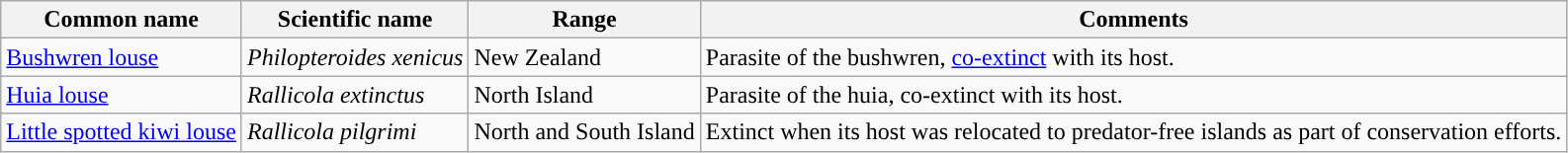<table class="wikitable">
<tr>
<th>Common name</th>
<th>Scientific name</th>
<th>Range</th>
<th class="unsortable">Comments</th>
</tr>
<tr>
<td><a href='#'>Bushwren louse</a></td>
<td><em>Philopteroides xenicus</em></td>
<td>New Zealand</td>
<td>Parasite of the bushwren, <a href='#'>co-extinct</a> with its host.</td>
</tr>
<tr>
<td><a href='#'>Huia louse</a></td>
<td><em>Rallicola extinctus</em></td>
<td>North Island</td>
<td>Parasite of the huia, co-extinct with its host.</td>
</tr>
<tr>
<td><a href='#'>Little spotted kiwi louse</a></td>
<td><em>Rallicola pilgrimi</em></td>
<td>North and South Island</td>
<td>Extinct when its host was relocated to predator-free islands as part of conservation efforts.</td>
</tr>
</table>
